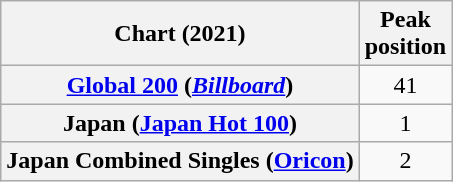<table class="wikitable sortable plainrowheaders" style="text-align:center">
<tr>
<th scope="col">Chart (2021)</th>
<th scope="col">Peak<br>position</th>
</tr>
<tr>
<th scope="row"><a href='#'>Global 200</a> (<em><a href='#'>Billboard</a></em>)</th>
<td>41</td>
</tr>
<tr>
<th scope="row">Japan (<a href='#'>Japan Hot 100</a>)</th>
<td>1</td>
</tr>
<tr>
<th scope="row">Japan Combined Singles (<a href='#'>Oricon</a>)</th>
<td>2</td>
</tr>
</table>
